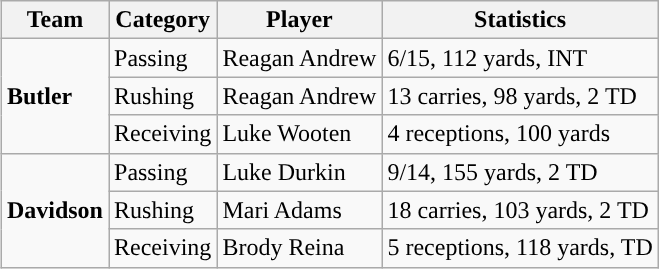<table class="wikitable" style="float: right;">
<tr>
<th>Team</th>
<th>Category</th>
<th>Player</th>
<th>Statistics</th>
</tr>
<tr>
<td rowspan=3><strong>Butler</strong></td>
<td>Passing</td>
<td>Reagan Andrew</td>
<td>6/15, 112 yards, INT</td>
</tr>
<tr>
<td>Rushing</td>
<td>Reagan Andrew</td>
<td>13 carries, 98 yards, 2 TD</td>
</tr>
<tr>
<td>Receiving</td>
<td>Luke Wooten</td>
<td>4 receptions, 100 yards</td>
</tr>
<tr>
<td rowspan=3><strong>Davidson</strong></td>
<td>Passing</td>
<td>Luke Durkin</td>
<td>9/14, 155 yards, 2 TD</td>
</tr>
<tr>
<td>Rushing</td>
<td>Mari Adams</td>
<td>18 carries, 103 yards, 2 TD</td>
</tr>
<tr>
<td>Receiving</td>
<td>Brody Reina</td>
<td>5 receptions, 118 yards, TD</td>
</tr>
</table>
